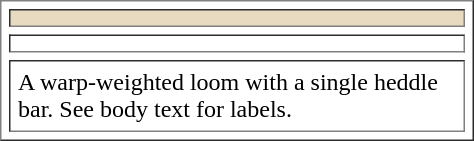<table width="25%" align="right" border="1" cellpadding="5" cellspacing="5">
<tr>
<td align="center" style="background:#e7dac1"></td>
</tr>
<tr>
<td align="right" valign="top"></td>
</tr>
<tr>
<td align="left" width=60%>A warp-weighted loom with a single heddle bar. See body text for labels.</td>
</tr>
</table>
